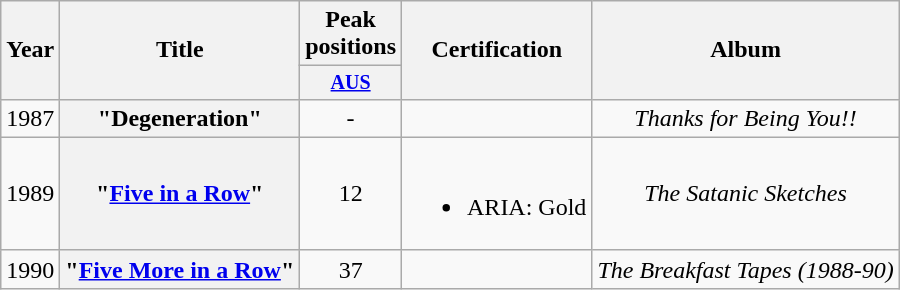<table class="wikitable plainrowheaders" style="text-align:center;">
<tr>
<th scope="col" rowspan="2">Year</th>
<th scope="col" rowspan="2">Title</th>
<th colspan="1">Peak positions</th>
<th scope="col" rowspan="2">Certification</th>
<th scope="col" rowspan="2">Album</th>
</tr>
<tr style="font-size:smaller;">
<th style="width:35px;"><a href='#'>AUS</a><br></th>
</tr>
<tr>
<td>1987</td>
<th scope="row">"Degeneration"</th>
<td>-</td>
<td></td>
<td><em>Thanks for Being You!!</em></td>
</tr>
<tr>
<td>1989</td>
<th scope="row">"<a href='#'>Five in a Row</a>"</th>
<td>12</td>
<td><br><ul><li>ARIA: Gold</li></ul></td>
<td><em>The Satanic Sketches</em></td>
</tr>
<tr>
<td>1990</td>
<th scope="row">"<a href='#'>Five More in a Row</a>"</th>
<td>37</td>
<td></td>
<td><em>The Breakfast Tapes (1988-90)</em></td>
</tr>
</table>
